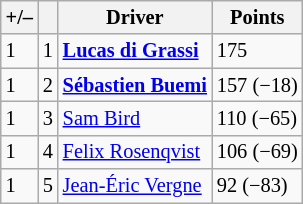<table class="wikitable" style="font-size: 85%">
<tr>
<th scope="col">+/–</th>
<th scope="col"></th>
<th scope="col">Driver</th>
<th scope="col">Points</th>
</tr>
<tr>
<td align="left"> 1</td>
<td align="center">1</td>
<td> <strong><a href='#'>Lucas di Grassi</a></strong></td>
<td align="left">175</td>
</tr>
<tr>
<td align="left"> 1</td>
<td align="center">2</td>
<td> <strong><a href='#'>Sébastien Buemi</a></strong></td>
<td align="left">157 (−18)</td>
</tr>
<tr>
<td align="left"> 1</td>
<td align="center">3</td>
<td> <a href='#'>Sam Bird</a></td>
<td align="left">110 (−65)</td>
</tr>
<tr>
<td align="left"> 1</td>
<td align="center">4</td>
<td> <a href='#'>Felix Rosenqvist</a></td>
<td align="left">106 (−69)</td>
</tr>
<tr>
<td align="left"> 1</td>
<td align="center">5</td>
<td> <a href='#'>Jean-Éric Vergne</a></td>
<td align="left">92 (−83)</td>
</tr>
</table>
